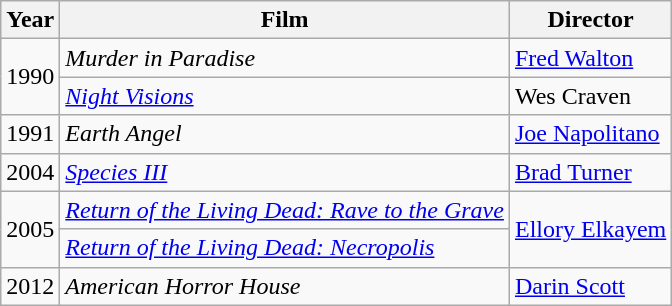<table class="wikitable">
<tr>
<th>Year</th>
<th>Film</th>
<th>Director</th>
</tr>
<tr>
<td rowspan=2>1990</td>
<td><em>Murder in Paradise</em></td>
<td><a href='#'>Fred Walton</a></td>
</tr>
<tr>
<td><em><a href='#'>Night Visions</a></em></td>
<td>Wes Craven</td>
</tr>
<tr>
<td>1991</td>
<td><em>Earth Angel</em></td>
<td><a href='#'>Joe Napolitano</a></td>
</tr>
<tr>
<td>2004</td>
<td><em><a href='#'>Species III</a></em></td>
<td><a href='#'>Brad Turner</a></td>
</tr>
<tr>
<td rowspan=2>2005</td>
<td><em><a href='#'>Return of the Living Dead: Rave to the Grave</a></em></td>
<td rowspan=2><a href='#'>Ellory Elkayem</a></td>
</tr>
<tr>
<td><em><a href='#'>Return of the Living Dead: Necropolis</a></em></td>
</tr>
<tr>
<td>2012</td>
<td><em>American Horror House</em></td>
<td><a href='#'>Darin Scott</a></td>
</tr>
</table>
